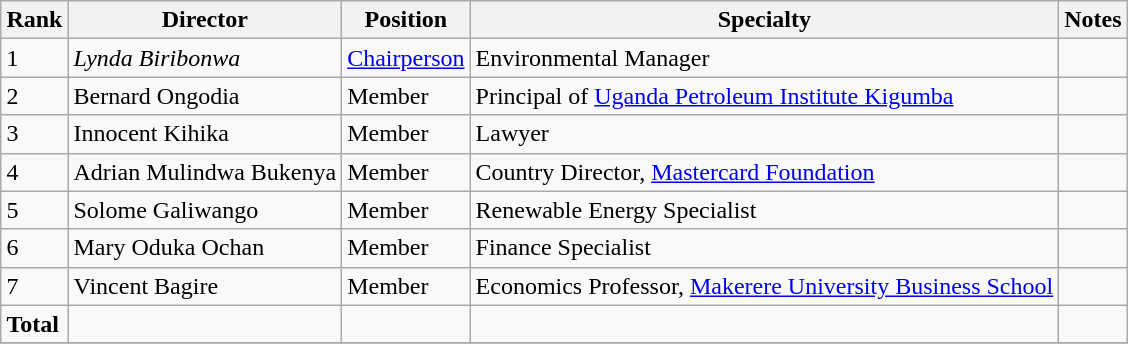<table class="wikitable sortable" style="margin: 0.5em auto">
<tr>
<th>Rank</th>
<th>Director</th>
<th>Position</th>
<th>Specialty</th>
<th>Notes</th>
</tr>
<tr>
<td>1</td>
<td><em>Lynda Biribonwa</em></td>
<td><a href='#'>Chairperson</a></td>
<td>Environmental Manager</td>
<td></td>
</tr>
<tr>
<td>2</td>
<td>Bernard Ongodia</td>
<td>Member</td>
<td>Principal of <a href='#'>Uganda Petroleum Institute Kigumba</a></td>
<td></td>
</tr>
<tr>
<td>3</td>
<td>Innocent Kihika</td>
<td>Member</td>
<td>Lawyer</td>
<td></td>
</tr>
<tr>
<td>4</td>
<td>Adrian Mulindwa Bukenya</td>
<td>Member</td>
<td>Country Director, <a href='#'>Mastercard Foundation</a></td>
<td></td>
</tr>
<tr>
<td>5</td>
<td>Solome Galiwango</td>
<td>Member</td>
<td>Renewable Energy Specialist</td>
<td></td>
</tr>
<tr>
<td>6</td>
<td>Mary Oduka Ochan</td>
<td>Member</td>
<td>Finance Specialist</td>
<td></td>
</tr>
<tr>
<td>7</td>
<td>Vincent Bagire</td>
<td>Member</td>
<td>Economics Professor, <a href='#'>Makerere University Business School</a></td>
<td></td>
</tr>
<tr>
<td><strong>Total</strong></td>
<td></td>
<td></td>
<td></td>
<td></td>
</tr>
<tr>
</tr>
</table>
